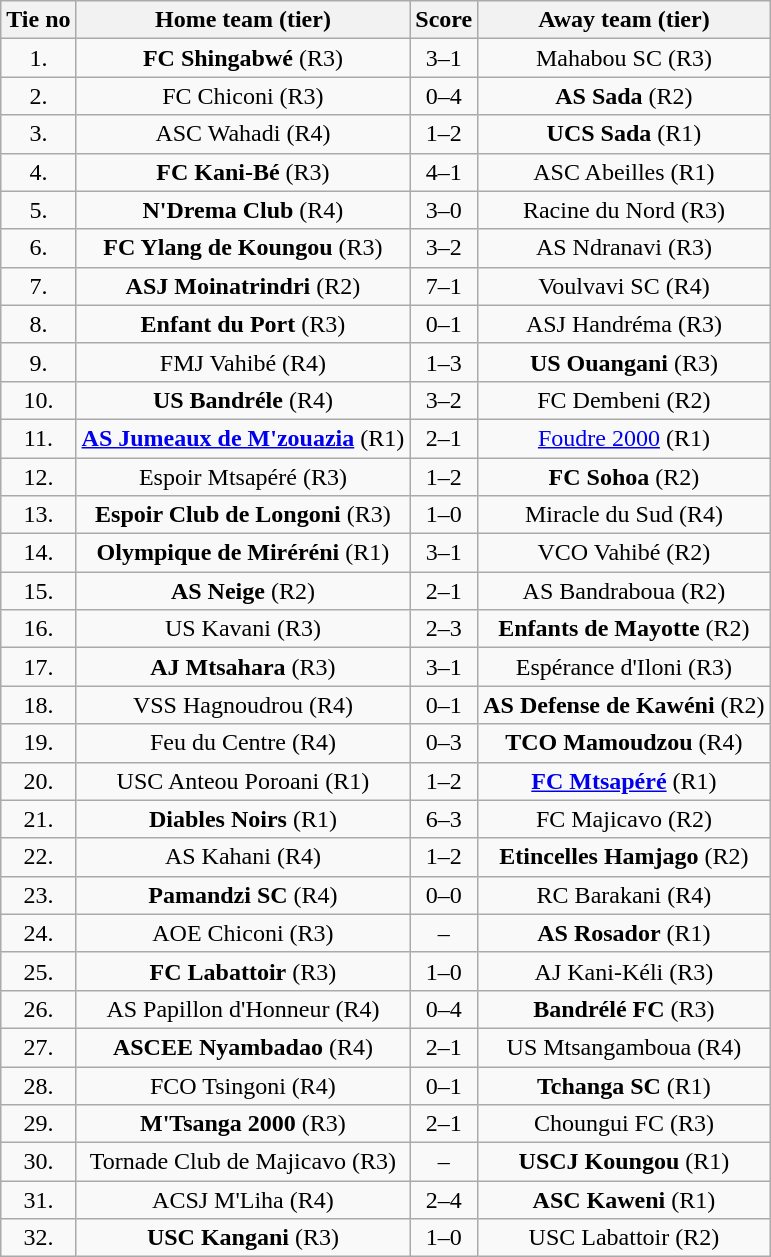<table class="wikitable" style="text-align: center">
<tr>
<th>Tie no</th>
<th>Home team (tier)</th>
<th>Score</th>
<th>Away team (tier)</th>
</tr>
<tr>
<td>1.</td>
<td> <strong>FC Shingabwé</strong> (R3)</td>
<td>3–1</td>
<td>Mahabou SC (R3) </td>
</tr>
<tr>
<td>2.</td>
<td> FC Chiconi (R3)</td>
<td>0–4</td>
<td><strong>AS Sada</strong> (R2) </td>
</tr>
<tr>
<td>3.</td>
<td> ASC Wahadi (R4)</td>
<td>1–2</td>
<td><strong>UCS Sada</strong> (R1) </td>
</tr>
<tr>
<td>4.</td>
<td> <strong>FC Kani-Bé</strong> (R3)</td>
<td>4–1</td>
<td>ASC Abeilles (R1) </td>
</tr>
<tr>
<td>5.</td>
<td> <strong>N'Drema Club</strong> (R4)</td>
<td>3–0</td>
<td>Racine du Nord (R3) </td>
</tr>
<tr>
<td>6.</td>
<td> <strong>FC Ylang de Koungou</strong> (R3)</td>
<td>3–2</td>
<td>AS Ndranavi (R3) </td>
</tr>
<tr>
<td>7.</td>
<td> <strong>ASJ Moinatrindri</strong> (R2)</td>
<td>7–1</td>
<td>Voulvavi SC (R4) </td>
</tr>
<tr>
<td>8.</td>
<td> <strong>Enfant du Port</strong> (R3)</td>
<td>0–1</td>
<td>ASJ Handréma (R3) </td>
</tr>
<tr>
<td>9.</td>
<td> FMJ Vahibé (R4)</td>
<td>1–3</td>
<td><strong>US Ouangani</strong> (R3) </td>
</tr>
<tr>
<td>10.</td>
<td> <strong>US Bandréle</strong> (R4)</td>
<td>3–2</td>
<td>FC Dembeni (R2) </td>
</tr>
<tr>
<td>11.</td>
<td> <strong><a href='#'>AS Jumeaux de M'zouazia</a></strong> (R1)</td>
<td>2–1 </td>
<td><a href='#'>Foudre 2000</a> (R1) </td>
</tr>
<tr>
<td>12.</td>
<td> Espoir Mtsapéré (R3)</td>
<td>1–2</td>
<td><strong>FC Sohoa</strong> (R2) </td>
</tr>
<tr>
<td>13.</td>
<td> <strong>Espoir Club de Longoni</strong> (R3)</td>
<td>1–0</td>
<td>Miracle du Sud (R4) </td>
</tr>
<tr>
<td>14.</td>
<td> <strong>Olympique de Miréréni</strong> (R1)</td>
<td>3–1</td>
<td>VCO Vahibé (R2) </td>
</tr>
<tr>
<td>15.</td>
<td> <strong>AS Neige</strong> (R2)</td>
<td>2–1</td>
<td>AS Bandraboua (R2) </td>
</tr>
<tr>
<td>16.</td>
<td> US Kavani (R3)</td>
<td>2–3 </td>
<td><strong>Enfants de Mayotte</strong> (R2) </td>
</tr>
<tr>
<td>17.</td>
<td> <strong>AJ Mtsahara</strong> (R3)</td>
<td>3–1</td>
<td>Espérance d'Iloni (R3) </td>
</tr>
<tr>
<td>18.</td>
<td> VSS Hagnoudrou (R4)</td>
<td>0–1</td>
<td><strong>AS Defense de Kawéni</strong> (R2) </td>
</tr>
<tr>
<td>19.</td>
<td> Feu du Centre (R4)</td>
<td>0–3</td>
<td><strong>TCO Mamoudzou</strong> (R4) </td>
</tr>
<tr>
<td>20.</td>
<td> USC Anteou Poroani (R1)</td>
<td>1–2</td>
<td><strong><a href='#'>FC Mtsapéré</a></strong> (R1) </td>
</tr>
<tr>
<td>21.</td>
<td> <strong>Diables Noirs</strong> (R1)</td>
<td>6–3</td>
<td>FC Majicavo (R2) </td>
</tr>
<tr>
<td>22.</td>
<td> AS Kahani (R4)</td>
<td>1–2</td>
<td><strong>Etincelles Hamjago</strong> (R2) </td>
</tr>
<tr>
<td>23.</td>
<td> <strong>Pamandzi SC</strong> (R4)</td>
<td>0–0 </td>
<td>RC Barakani (R4) </td>
</tr>
<tr>
<td>24.</td>
<td> AOE Chiconi (R3)</td>
<td>–</td>
<td><strong>AS Rosador</strong> (R1) </td>
</tr>
<tr>
<td>25.</td>
<td> <strong>FC Labattoir</strong> (R3)</td>
<td>1–0</td>
<td>AJ Kani-Kéli (R3) </td>
</tr>
<tr>
<td>26.</td>
<td> AS Papillon d'Honneur (R4)</td>
<td>0–4</td>
<td><strong>Bandrélé FC</strong> (R3) </td>
</tr>
<tr>
<td>27.</td>
<td> <strong>ASCEE Nyambadao</strong> (R4)</td>
<td>2–1</td>
<td>US Mtsangamboua (R4) </td>
</tr>
<tr>
<td>28.</td>
<td> FCO Tsingoni (R4)</td>
<td>0–1</td>
<td><strong>Tchanga SC</strong> (R1) </td>
</tr>
<tr>
<td>29.</td>
<td> <strong>M'Tsanga 2000</strong> (R3)</td>
<td>2–1</td>
<td>Choungui FC (R3) </td>
</tr>
<tr>
<td>30.</td>
<td> Tornade Club de Majicavo (R3)</td>
<td>–</td>
<td><strong>USCJ Koungou</strong> (R1) </td>
</tr>
<tr>
<td>31.</td>
<td> ACSJ M'Liha (R4)</td>
<td>2–4</td>
<td><strong>ASC Kaweni</strong> (R1) </td>
</tr>
<tr>
<td>32.</td>
<td> <strong>USC Kangani</strong> (R3)</td>
<td>1–0</td>
<td>USC Labattoir (R2) </td>
</tr>
</table>
